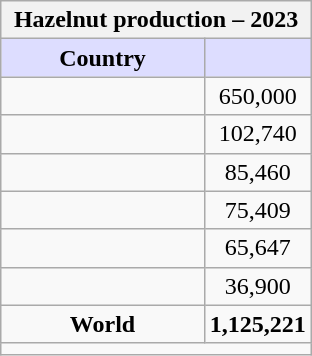<table class="wikitable" style="float:right; clear:left; width:13em; text-align:center;">
<tr>
<th colspan="2">Hazelnut production – 2023</th>
</tr>
<tr>
<th style="background:#ddf; width:75%;">Country</th>
<th style="background:#ddf; width:25%;"></th>
</tr>
<tr>
<td></td>
<td>650,000</td>
</tr>
<tr>
<td></td>
<td>102,740</td>
</tr>
<tr>
<td></td>
<td>85,460</td>
</tr>
<tr>
<td></td>
<td>75,409</td>
</tr>
<tr>
<td></td>
<td>65,647</td>
</tr>
<tr>
<td></td>
<td>36,900</td>
</tr>
<tr>
<td><strong>World</strong></td>
<td><strong>1,125,221</strong></td>
</tr>
<tr>
<td colspan="2"></td>
</tr>
</table>
